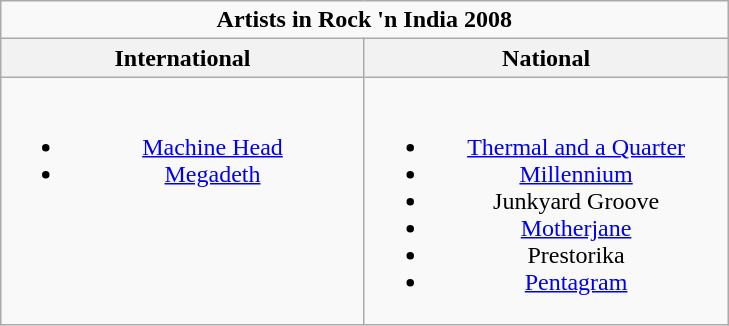<table class="wikitable">
<tr>
<td colspan="3" align="center"><strong>Artists in Rock 'n India 2008</strong></td>
</tr>
<tr>
<th>International</th>
<th>National</th>
</tr>
<tr>
<td valign="top" align="center" width=235><br><ul><li><a href='#'>Machine Head</a></li><li><a href='#'>Megadeth</a></li></ul></td>
<td valign="top" align="center" width=235><br><ul><li><a href='#'>Thermal and a Quarter</a></li><li><a href='#'>Millennium</a></li><li>Junkyard Groove</li><li><a href='#'>Motherjane</a></li><li>Prestorika</li><li><a href='#'>Pentagram</a></li></ul></td>
</tr>
</table>
